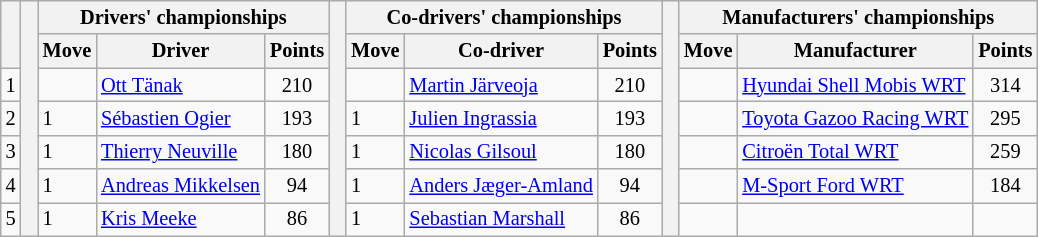<table class="wikitable" style="font-size:85%;">
<tr>
<th rowspan="2"></th>
<th rowspan="7" style="width:5px;"></th>
<th colspan="3">Drivers' championships</th>
<th rowspan="7" style="width:5px;"></th>
<th colspan="3">Co-drivers' championships</th>
<th rowspan="7" style="width:5px;"></th>
<th colspan="3">Manufacturers' championships</th>
</tr>
<tr>
<th>Move</th>
<th>Driver</th>
<th>Points</th>
<th>Move</th>
<th>Co-driver</th>
<th>Points</th>
<th>Move</th>
<th>Manufacturer</th>
<th>Points</th>
</tr>
<tr>
<td align="center">1</td>
<td></td>
<td><a href='#'>Ott Tänak</a></td>
<td align="center">210</td>
<td></td>
<td><a href='#'>Martin Järveoja</a></td>
<td align="center">210</td>
<td></td>
<td nowrap><a href='#'>Hyundai Shell Mobis WRT</a></td>
<td align="center">314</td>
</tr>
<tr>
<td align="center">2</td>
<td> 1</td>
<td><a href='#'>Sébastien Ogier</a></td>
<td align="center">193</td>
<td> 1</td>
<td><a href='#'>Julien Ingrassia</a></td>
<td align="center">193</td>
<td></td>
<td nowrap><a href='#'>Toyota Gazoo Racing WRT</a></td>
<td align="center">295</td>
</tr>
<tr>
<td align="center">3</td>
<td> 1</td>
<td><a href='#'>Thierry Neuville</a></td>
<td align="center">180</td>
<td> 1</td>
<td><a href='#'>Nicolas Gilsoul</a></td>
<td align="center">180</td>
<td></td>
<td><a href='#'>Citroën Total WRT</a></td>
<td align="center">259</td>
</tr>
<tr>
<td align="center">4</td>
<td> 1</td>
<td nowrap><a href='#'>Andreas Mikkelsen</a></td>
<td align="center">94</td>
<td> 1</td>
<td nowrap><a href='#'>Anders Jæger-Amland</a></td>
<td align="center">94</td>
<td></td>
<td><a href='#'>M-Sport Ford WRT</a></td>
<td align="center">184</td>
</tr>
<tr>
<td align="center">5</td>
<td> 1</td>
<td><a href='#'>Kris Meeke</a></td>
<td align="center">86</td>
<td> 1</td>
<td><a href='#'>Sebastian Marshall</a></td>
<td align="center">86</td>
<td></td>
<td></td>
<td></td>
</tr>
</table>
